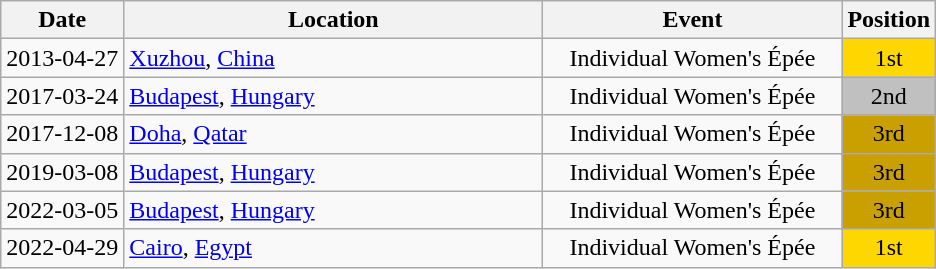<table class="wikitable" style="text-align:center;">
<tr>
<th>Date</th>
<th style="width:17em">Location</th>
<th style="width:12em">Event</th>
<th>Position</th>
</tr>
<tr>
<td>2013-04-27</td>
<td rowspan="1" align="left"> <a href='#'>Xuzhou</a>, <a href='#'>China</a></td>
<td>Individual Women's Épée</td>
<td bgcolor="gold">1st</td>
</tr>
<tr>
<td>2017-03-24</td>
<td rowspan="1" align="left"> <a href='#'>Budapest</a>, <a href='#'>Hungary</a></td>
<td>Individual Women's Épée</td>
<td bgcolor="silver">2nd</td>
</tr>
<tr>
<td>2017-12-08</td>
<td rowspan="1" align="left"> <a href='#'>Doha</a>, <a href='#'>Qatar</a></td>
<td>Individual Women's Épée</td>
<td bgcolor="caramel">3rd</td>
</tr>
<tr>
<td rowspan="1">2019-03-08</td>
<td rowspan="1" align="left"> <a href='#'>Budapest</a>, <a href='#'>Hungary</a></td>
<td>Individual Women's Épée</td>
<td bgcolor="caramel">3rd</td>
</tr>
<tr>
<td>2022-03-05</td>
<td rowspan="1" align="left"> <a href='#'>Budapest</a>, <a href='#'>Hungary</a></td>
<td>Individual Women's Épée</td>
<td bgcolor="caramel">3rd</td>
</tr>
<tr>
<td>2022-04-29</td>
<td rowspan="1" align="left"> <a href='#'>Cairo</a>, <a href='#'>Egypt</a></td>
<td>Individual Women's Épée</td>
<td bgcolor="gold">1st</td>
</tr>
</table>
